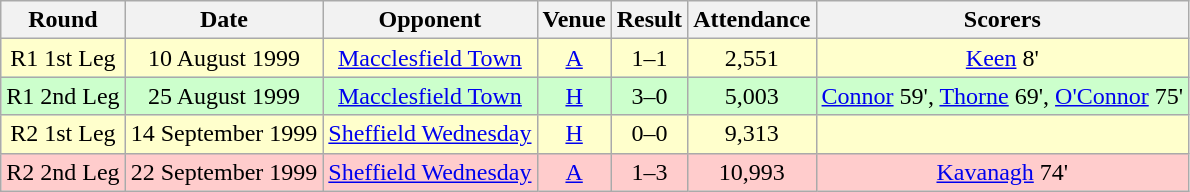<table class= "wikitable " style="font-size:100%; text-align:center">
<tr>
<th>Round</th>
<th>Date</th>
<th>Opponent</th>
<th>Venue</th>
<th>Result</th>
<th>Attendance</th>
<th>Scorers</th>
</tr>
<tr style="background: #FFFFCC;">
<td>R1 1st Leg</td>
<td>10 August 1999</td>
<td><a href='#'>Macclesfield Town</a></td>
<td><a href='#'>A</a></td>
<td>1–1</td>
<td>2,551</td>
<td><a href='#'>Keen</a> 8'</td>
</tr>
<tr style="background: #CCFFCC;">
<td>R1 2nd Leg</td>
<td>25 August 1999</td>
<td><a href='#'>Macclesfield Town</a></td>
<td><a href='#'>H</a></td>
<td>3–0</td>
<td>5,003</td>
<td><a href='#'>Connor</a> 59', <a href='#'>Thorne</a> 69', <a href='#'>O'Connor</a> 75'</td>
</tr>
<tr style="background: #FFFFCC;">
<td>R2 1st Leg</td>
<td>14 September 1999</td>
<td><a href='#'>Sheffield Wednesday</a></td>
<td><a href='#'>H</a></td>
<td>0–0</td>
<td>9,313</td>
<td></td>
</tr>
<tr style="background: #FFCCCC;">
<td>R2 2nd Leg</td>
<td>22 September 1999</td>
<td><a href='#'>Sheffield Wednesday</a></td>
<td><a href='#'>A</a></td>
<td>1–3</td>
<td>10,993</td>
<td><a href='#'>Kavanagh</a> 74'</td>
</tr>
</table>
